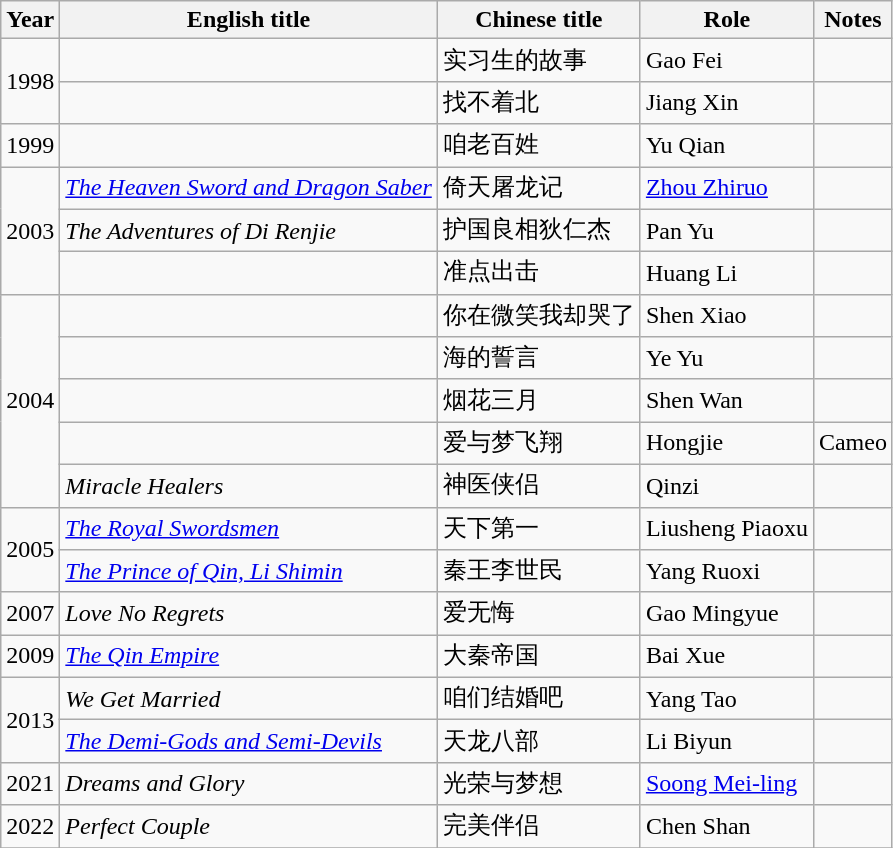<table class="wikitable">
<tr>
<th>Year</th>
<th>English title</th>
<th>Chinese title</th>
<th>Role</th>
<th>Notes</th>
</tr>
<tr>
<td rowspan=2>1998</td>
<td></td>
<td>实习生的故事</td>
<td>Gao Fei</td>
<td></td>
</tr>
<tr>
<td></td>
<td>找不着北</td>
<td>Jiang Xin</td>
<td></td>
</tr>
<tr>
<td>1999</td>
<td></td>
<td>咱老百姓</td>
<td>Yu Qian</td>
<td></td>
</tr>
<tr>
<td rowspan=3>2003</td>
<td><em><a href='#'>The Heaven Sword and Dragon Saber</a></em></td>
<td>倚天屠龙记</td>
<td><a href='#'>Zhou Zhiruo</a></td>
<td></td>
</tr>
<tr>
<td><em>The Adventures of Di Renjie</em></td>
<td>护国良相狄仁杰</td>
<td>Pan Yu</td>
<td></td>
</tr>
<tr>
<td></td>
<td>准点出击</td>
<td>Huang Li</td>
<td></td>
</tr>
<tr>
<td rowspan=5>2004</td>
<td></td>
<td>你在微笑我却哭了</td>
<td>Shen Xiao</td>
<td></td>
</tr>
<tr>
<td></td>
<td>海的誓言</td>
<td>Ye Yu</td>
<td></td>
</tr>
<tr>
<td></td>
<td>烟花三月</td>
<td>Shen Wan</td>
<td></td>
</tr>
<tr>
<td></td>
<td>爱与梦飞翔</td>
<td>Hongjie</td>
<td>Cameo</td>
</tr>
<tr>
<td><em>Miracle Healers</em></td>
<td>神医侠侣</td>
<td>Qinzi</td>
<td></td>
</tr>
<tr>
<td rowspan=2>2005</td>
<td><em><a href='#'>The Royal Swordsmen</a></em></td>
<td>天下第一</td>
<td>Liusheng Piaoxu</td>
<td></td>
</tr>
<tr>
<td><em><a href='#'>The Prince of Qin, Li Shimin</a></em></td>
<td>秦王李世民</td>
<td>Yang Ruoxi</td>
<td></td>
</tr>
<tr>
<td>2007</td>
<td><em>Love No Regrets</em></td>
<td>爱无悔</td>
<td>Gao Mingyue</td>
<td></td>
</tr>
<tr>
<td>2009</td>
<td><em><a href='#'>The Qin Empire</a></em></td>
<td>大秦帝国</td>
<td>Bai Xue</td>
<td></td>
</tr>
<tr>
<td rowspan=2>2013</td>
<td><em>We Get Married</em></td>
<td>咱们结婚吧</td>
<td>Yang Tao</td>
<td></td>
</tr>
<tr>
<td><em><a href='#'>The Demi-Gods and Semi-Devils</a></em></td>
<td>天龙八部</td>
<td>Li Biyun</td>
<td></td>
</tr>
<tr>
<td>2021</td>
<td><em>Dreams and Glory</em></td>
<td>光荣与梦想</td>
<td><a href='#'>Soong Mei-ling</a></td>
<td></td>
</tr>
<tr>
<td>2022</td>
<td><em>Perfect Couple</em></td>
<td>完美伴侣</td>
<td>Chen Shan</td>
<td></td>
</tr>
<tr>
</tr>
</table>
